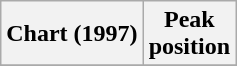<table class="wikitable sortable plainrowheaders" style="text-align:center">
<tr>
<th scope="col">Chart (1997)</th>
<th scope="col">Peak<br> position</th>
</tr>
<tr>
</tr>
</table>
